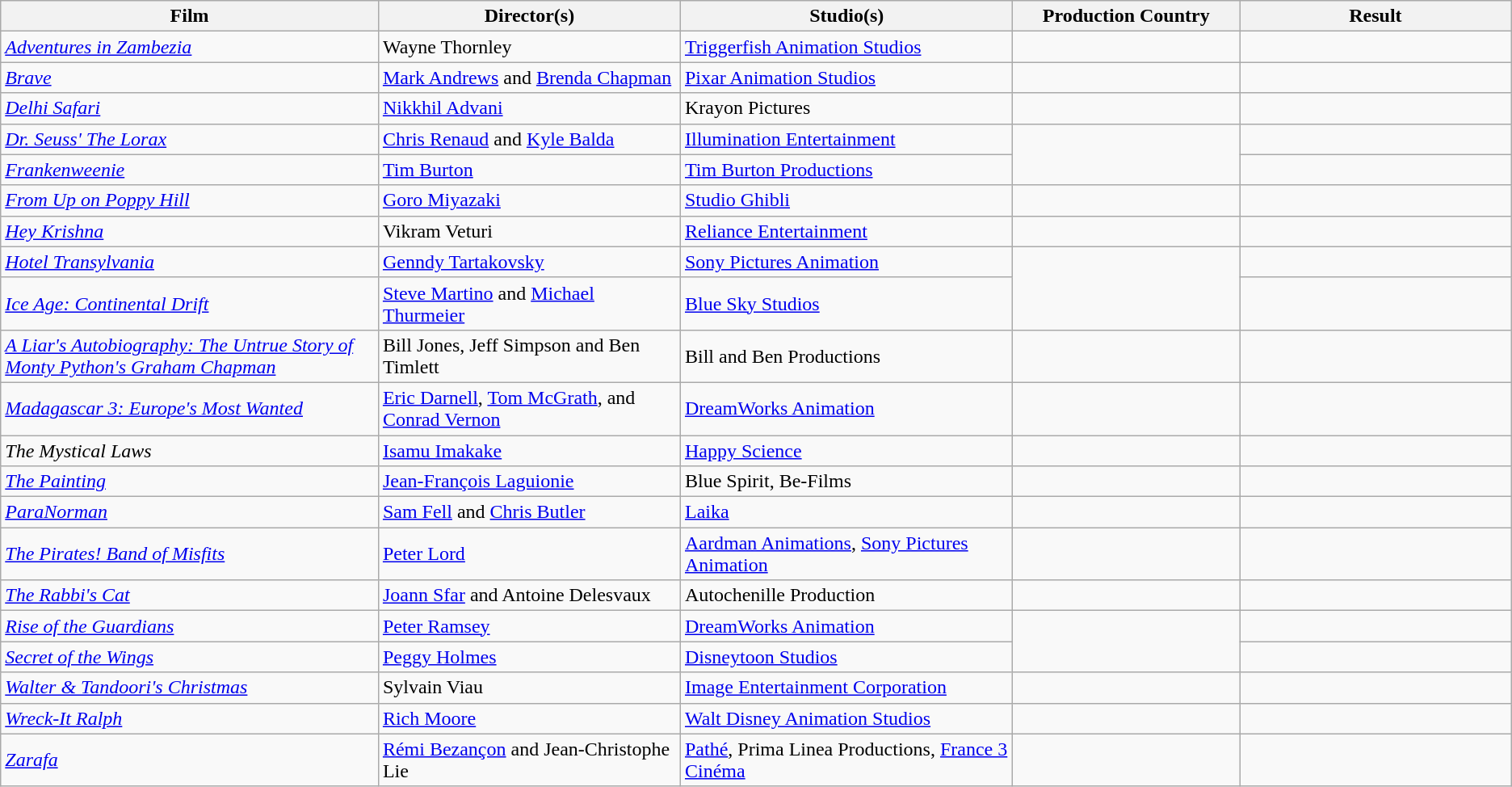<table class="wikitable">
<tr>
<th scope="col" style="width:25%;">Film</th>
<th scope="col" style="width:20%;">Director(s)</th>
<th scope="col" style="width:22%;">Studio(s)</th>
<th scope="col" style="width:15%;">Production Country</th>
<th scope="col">Result</th>
</tr>
<tr>
<td><em><a href='#'>Adventures in Zambezia</a></em></td>
<td>Wayne Thornley</td>
<td><a href='#'>Triggerfish Animation Studios</a></td>
<td></td>
<td></td>
</tr>
<tr>
<td><em><a href='#'>Brave</a></em></td>
<td><a href='#'>Mark Andrews</a> and <a href='#'>Brenda Chapman</a></td>
<td><a href='#'>Pixar Animation Studios</a></td>
<td></td>
<td></td>
</tr>
<tr>
<td><em><a href='#'>Delhi Safari</a></em></td>
<td><a href='#'>Nikkhil Advani</a></td>
<td>Krayon Pictures</td>
<td></td>
<td></td>
</tr>
<tr>
<td><a href='#'><em>Dr. Seuss' The Lorax</em></a></td>
<td><a href='#'>Chris Renaud</a> and <a href='#'>Kyle Balda</a></td>
<td><a href='#'>Illumination Entertainment</a></td>
<td rowspan="2"></td>
<td></td>
</tr>
<tr>
<td><em><a href='#'>Frankenweenie</a></em></td>
<td><a href='#'>Tim Burton</a></td>
<td><a href='#'>Tim Burton Productions</a></td>
<td></td>
</tr>
<tr>
<td><em><a href='#'>From Up on Poppy Hill</a></em></td>
<td><a href='#'>Goro Miyazaki</a></td>
<td><a href='#'>Studio Ghibli</a></td>
<td></td>
<td></td>
</tr>
<tr>
<td><em><a href='#'>Hey Krishna</a></em></td>
<td>Vikram Veturi</td>
<td><a href='#'>Reliance Entertainment</a></td>
<td></td>
<td></td>
</tr>
<tr>
<td><em><a href='#'>Hotel Transylvania</a></em></td>
<td><a href='#'>Genndy Tartakovsky</a></td>
<td><a href='#'>Sony Pictures Animation</a></td>
<td rowspan="2"></td>
<td></td>
</tr>
<tr>
<td><em><a href='#'>Ice Age: Continental Drift</a></em></td>
<td><a href='#'>Steve Martino</a> and <a href='#'>Michael Thurmeier</a></td>
<td><a href='#'>Blue Sky Studios</a></td>
<td></td>
</tr>
<tr>
<td><em><a href='#'>A Liar's Autobiography: The Untrue Story of Monty Python's Graham Chapman</a></em></td>
<td>Bill Jones, Jeff Simpson and Ben Timlett</td>
<td>Bill and Ben Productions</td>
<td></td>
<td></td>
</tr>
<tr>
<td><em><a href='#'>Madagascar 3: Europe's Most Wanted</a></em></td>
<td><a href='#'>Eric Darnell</a>, <a href='#'>Tom McGrath</a>, and <a href='#'>Conrad Vernon</a></td>
<td><a href='#'>DreamWorks Animation</a></td>
<td></td>
<td></td>
</tr>
<tr>
<td><em>The Mystical Laws</em></td>
<td><a href='#'>Isamu Imakake</a></td>
<td><a href='#'>Happy Science</a></td>
<td></td>
<td></td>
</tr>
<tr>
<td><em><a href='#'>The Painting</a></em></td>
<td><a href='#'>Jean-François Laguionie</a></td>
<td>Blue Spirit, Be-Films</td>
<td><br></td>
<td></td>
</tr>
<tr>
<td><em><a href='#'>ParaNorman</a></em></td>
<td><a href='#'>Sam Fell</a> and <a href='#'>Chris Butler</a></td>
<td><a href='#'>Laika</a></td>
<td></td>
<td></td>
</tr>
<tr>
<td><em><a href='#'>The Pirates! Band of Misfits</a></em></td>
<td><a href='#'>Peter Lord</a></td>
<td><a href='#'>Aardman Animations</a>, <a href='#'>Sony Pictures Animation</a></td>
<td><br></td>
<td></td>
</tr>
<tr>
<td><em><a href='#'>The Rabbi's Cat</a></em></td>
<td><a href='#'>Joann Sfar</a> and Antoine Delesvaux</td>
<td>Autochenille Production</td>
<td></td>
<td></td>
</tr>
<tr>
<td><em><a href='#'>Rise of the Guardians</a></em></td>
<td><a href='#'>Peter Ramsey</a></td>
<td><a href='#'>DreamWorks Animation</a></td>
<td rowspan="2"></td>
<td></td>
</tr>
<tr>
<td><em><a href='#'>Secret of the Wings</a></em></td>
<td><a href='#'>Peggy Holmes</a></td>
<td><a href='#'>Disneytoon Studios</a></td>
<td></td>
</tr>
<tr>
<td><em><a href='#'>Walter & Tandoori's Christmas</a></em></td>
<td>Sylvain Viau</td>
<td><a href='#'>Image Entertainment Corporation</a></td>
<td></td>
<td></td>
</tr>
<tr>
<td><em><a href='#'>Wreck-It Ralph</a></em></td>
<td><a href='#'>Rich Moore</a></td>
<td><a href='#'>Walt Disney Animation Studios</a></td>
<td></td>
<td></td>
</tr>
<tr>
<td><em><a href='#'>Zarafa</a></em></td>
<td><a href='#'>Rémi Bezançon</a> and Jean-Christophe Lie</td>
<td><a href='#'>Pathé</a>, Prima Linea Productions, <a href='#'>France 3 Cinéma</a></td>
<td></td>
<td></td>
</tr>
</table>
